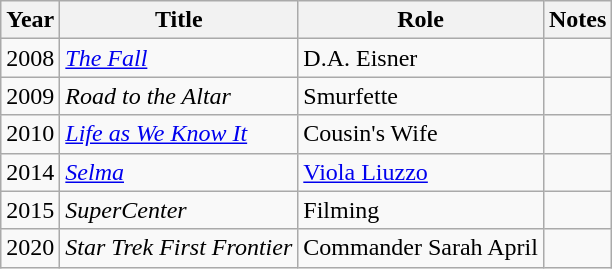<table class="wikitable sortable">
<tr>
<th>Year</th>
<th>Title</th>
<th>Role</th>
<th>Notes</th>
</tr>
<tr>
<td>2008</td>
<td><em><a href='#'>The Fall</a></em></td>
<td>D.A. Eisner</td>
<td></td>
</tr>
<tr>
<td>2009</td>
<td><em>Road to the Altar</em></td>
<td>Smurfette</td>
<td></td>
</tr>
<tr>
<td>2010</td>
<td><em><a href='#'>Life as We Know It</a></em></td>
<td>Cousin's Wife</td>
<td></td>
</tr>
<tr>
<td>2014</td>
<td><em><a href='#'>Selma</a></em></td>
<td><a href='#'>Viola Liuzzo</a></td>
<td></td>
</tr>
<tr>
<td>2015</td>
<td><em>SuperCenter</em></td>
<td>Filming</td>
<td></td>
</tr>
<tr>
<td>2020</td>
<td><em>Star Trek First Frontier</em></td>
<td>Commander Sarah April</td>
<td></td>
</tr>
</table>
